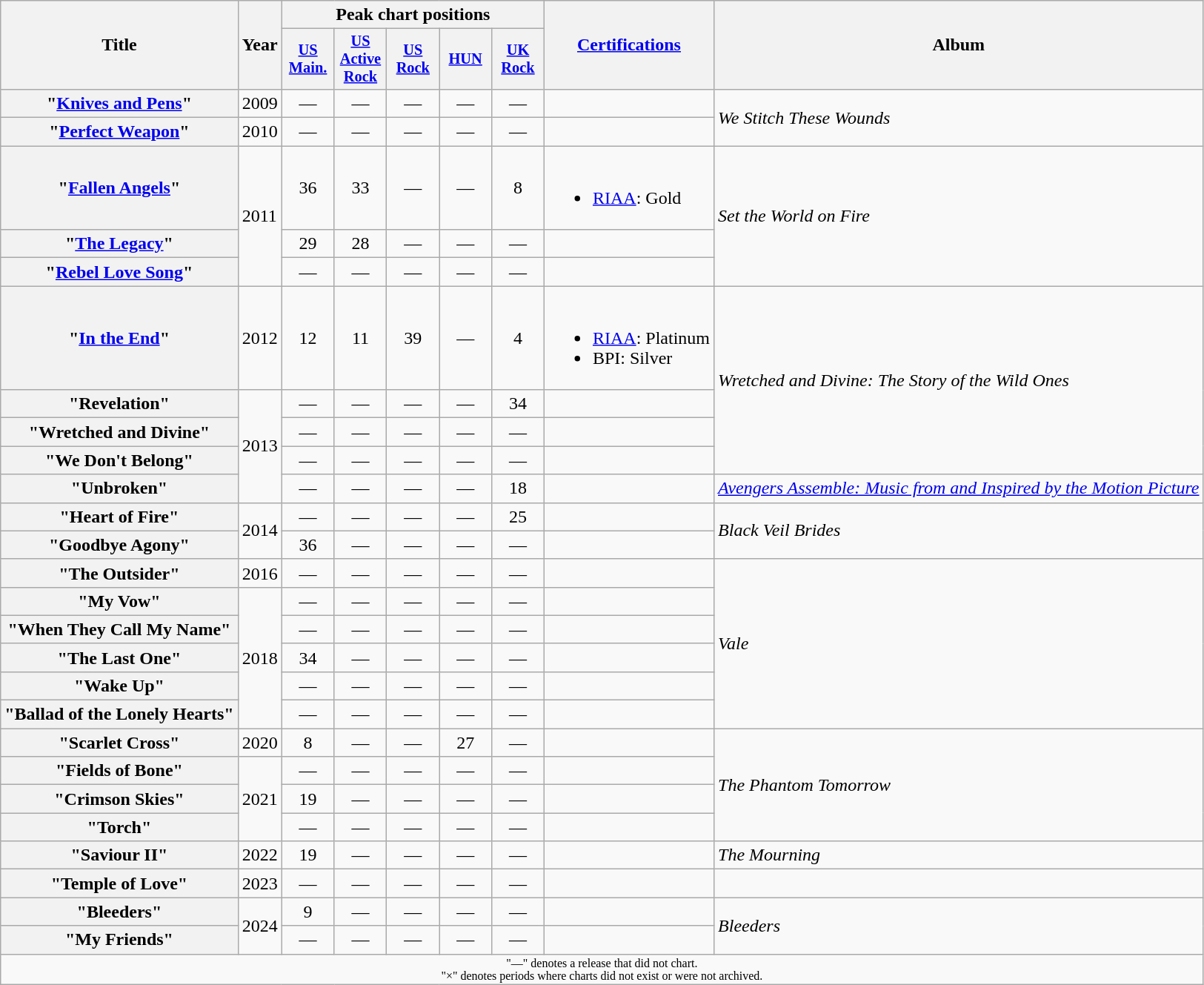<table class="wikitable plainrowheaders">
<tr>
<th scope="col" rowspan="2">Title</th>
<th scope="col" rowspan="2">Year</th>
<th scope="col" colspan="5">Peak chart positions</th>
<th scope="col" rowspan="2"><a href='#'>Certifications</a></th>
<th scope="col" rowspan="2">Album</th>
</tr>
<tr>
<th scope="col" style="width:3em;font-size:85%;"><a href='#'>US<br>Main.</a><br></th>
<th scope="col" style="width:3em;font-size:85%;"><a href='#'>US Active Rock</a><br></th>
<th scope="col" style="width:3em;font-size:85%;"><a href='#'>US<br>Rock</a><br></th>
<th scope="col" style="width:3em;font-size:85%;"><a href='#'>HUN</a><br></th>
<th scope="col" style="width:3em;font-size:85%;"><a href='#'>UK<br>Rock</a> <br></th>
</tr>
<tr>
<th scope="row">"<a href='#'>Knives and Pens</a>"</th>
<td>2009</td>
<td style="text-align:center;">—</td>
<td style="text-align:center;">—</td>
<td style="text-align:center;">—</td>
<td style="text-align:center;">—</td>
<td style="text-align:center;">—</td>
<td></td>
<td rowspan="2"><em>We Stitch These Wounds</em></td>
</tr>
<tr>
<th scope="row">"<a href='#'>Perfect Weapon</a>"</th>
<td>2010</td>
<td style="text-align:center;">—</td>
<td style="text-align:center;">—</td>
<td style="text-align:center;">—</td>
<td style="text-align:center;">—</td>
<td style="text-align:center;">—</td>
</tr>
<tr>
<th scope="row">"<a href='#'>Fallen Angels</a>"</th>
<td rowspan="3">2011</td>
<td style="text-align:center;">36</td>
<td style="text-align:center;">33</td>
<td style="text-align:center;">—</td>
<td style="text-align:center;">—</td>
<td style="text-align:center;">8</td>
<td><br><ul><li><a href='#'>RIAA</a>: Gold</li></ul></td>
<td rowspan="3"><em>Set the World on Fire</em></td>
</tr>
<tr>
<th scope="row">"<a href='#'>The Legacy</a>"</th>
<td style="text-align:center;">29</td>
<td style="text-align:center;">28</td>
<td style="text-align:center;">—</td>
<td style="text-align:center;">—</td>
<td style="text-align:center;">—</td>
<td></td>
</tr>
<tr>
<th scope="row">"<a href='#'>Rebel Love Song</a>"</th>
<td style="text-align:center;">—</td>
<td style="text-align:center;">—</td>
<td style="text-align:center;">—</td>
<td style="text-align:center;">—</td>
<td style="text-align:center;">—</td>
<td></td>
</tr>
<tr>
<th scope="row">"<a href='#'>In the End</a>"</th>
<td>2012</td>
<td style="text-align:center;">12</td>
<td style="text-align:center;">11</td>
<td style="text-align:center;">39</td>
<td style="text-align:center;">—</td>
<td style="text-align:center;">4</td>
<td><br><ul><li><a href='#'>RIAA</a>: Platinum</li><li>BPI: Silver</li></ul></td>
<td rowspan="4"><em>Wretched and Divine: The Story of the Wild Ones</em></td>
</tr>
<tr>
<th scope="row">"Revelation"</th>
<td rowspan="4">2013</td>
<td style="text-align:center;">—</td>
<td style="text-align:center;">—</td>
<td style="text-align:center;">—</td>
<td style="text-align:center;">—</td>
<td style="text-align:center;">34</td>
<td></td>
</tr>
<tr>
<th scope="row">"Wretched and Divine"</th>
<td style="text-align:center;">—</td>
<td style="text-align:center;">—</td>
<td style="text-align:center;">—</td>
<td style="text-align:center;">—</td>
<td style="text-align:center;">—</td>
<td></td>
</tr>
<tr>
<th scope="row">"We Don't Belong"</th>
<td style="text-align:center;">—</td>
<td style="text-align:center;">—</td>
<td style="text-align:center;">—</td>
<td style="text-align:center;">—</td>
<td style="text-align:center;">—</td>
<td></td>
</tr>
<tr>
<th scope="row">"Unbroken"</th>
<td style="text-align:center;">—</td>
<td style="text-align:center;">—</td>
<td style="text-align:center;">—</td>
<td style="text-align:center;">—</td>
<td style="text-align:center;">18</td>
<td></td>
<td><em><a href='#'>Avengers Assemble: Music from and Inspired by the Motion Picture</a></em></td>
</tr>
<tr>
<th scope="row">"Heart of Fire"</th>
<td rowspan="2">2014</td>
<td style="text-align:center;">—</td>
<td style="text-align:center;">—</td>
<td style="text-align:center;">—</td>
<td style="text-align:center;">—</td>
<td style="text-align:center;">25</td>
<td></td>
<td rowspan="2"><em>Black Veil Brides</em></td>
</tr>
<tr>
<th scope="row">"Goodbye Agony"</th>
<td style="text-align:center;">36</td>
<td style="text-align:center;">—</td>
<td style="text-align:center;">—</td>
<td style="text-align:center;">—</td>
<td style="text-align:center;">—</td>
<td></td>
</tr>
<tr>
<th scope="row">"The Outsider"</th>
<td>2016</td>
<td style="text-align:center;">—</td>
<td style="text-align:center;">—</td>
<td style="text-align:center;">—</td>
<td style="text-align:center;">—</td>
<td style="text-align:center;">—</td>
<td></td>
<td rowspan="6"><em>Vale</em></td>
</tr>
<tr>
<th scope="row">"My Vow"</th>
<td rowspan="5">2018</td>
<td style="text-align:center;">—</td>
<td style="text-align:center;">—</td>
<td style="text-align:center;">—</td>
<td style="text-align:center;">—</td>
<td style="text-align:center;">—</td>
<td></td>
</tr>
<tr>
<th scope="row">"When They Call My Name"</th>
<td style="text-align:center;">—</td>
<td style="text-align:center;">—</td>
<td style="text-align:center;">—</td>
<td style="text-align:center;">—</td>
<td style="text-align:center;">—</td>
<td></td>
</tr>
<tr>
<th scope="row">"The Last One"</th>
<td style="text-align:center;">34</td>
<td style="text-align:center;">—</td>
<td style="text-align:center;">—</td>
<td style="text-align:center;">—</td>
<td style="text-align:center;">—</td>
<td></td>
</tr>
<tr>
<th scope="row">"Wake Up"</th>
<td style="text-align:center;">—</td>
<td style="text-align:center;">—</td>
<td style="text-align:center;">—</td>
<td style="text-align:center;">—</td>
<td style="text-align:center;">—</td>
<td></td>
</tr>
<tr>
<th scope="row">"Ballad of the Lonely Hearts"</th>
<td style="text-align:center;">—</td>
<td style="text-align:center;">—</td>
<td style="text-align:center;">—</td>
<td style="text-align:center;">—</td>
<td style="text-align:center;">—</td>
<td></td>
</tr>
<tr>
<th scope="row">"Scarlet Cross"</th>
<td>2020</td>
<td style="text-align:center;">8</td>
<td style="text-align:center;">—</td>
<td style="text-align:center;">—</td>
<td style="text-align:center;">27</td>
<td style="text-align:center;">—</td>
<td></td>
<td rowspan="4"><em>The Phantom Tomorrow</em></td>
</tr>
<tr>
<th scope="row">"Fields of Bone"</th>
<td rowspan="3">2021</td>
<td style="text-align:center;">—</td>
<td style="text-align:center;">—</td>
<td style="text-align:center;">—</td>
<td style="text-align:center;">—</td>
<td style="text-align:center;">—</td>
<td></td>
</tr>
<tr>
<th scope="row">"Crimson Skies"</th>
<td style="text-align:center;">19</td>
<td style="text-align:center;">—</td>
<td style="text-align:center;">—</td>
<td style="text-align:center;">—</td>
<td style="text-align:center;">—</td>
<td></td>
</tr>
<tr>
<th scope="row">"Torch"</th>
<td style="text-align:center;">—</td>
<td style="text-align:center;">—</td>
<td style="text-align:center;">—</td>
<td style="text-align:center;">—</td>
<td style="text-align:center;">—</td>
</tr>
<tr>
<th scope="row">"Saviour II"</th>
<td>2022</td>
<td style="text-align:center;">19</td>
<td style="text-align:center;">—</td>
<td style="text-align:center;">—</td>
<td style="text-align:center;">—</td>
<td style="text-align:center;">—</td>
<td></td>
<td><em>The Mourning</em></td>
</tr>
<tr>
<th scope="row">"Temple of Love"</th>
<td>2023</td>
<td style="text-align:center;">—</td>
<td style="text-align:center;">—</td>
<td style="text-align:center;">—</td>
<td style="text-align:center;">—</td>
<td style="text-align:center;">—</td>
<td></td>
<td></td>
</tr>
<tr>
<th scope="row">"Bleeders"</th>
<td rowspan="2">2024</td>
<td style="text-align:center;">9</td>
<td style="text-align:center;">—</td>
<td style="text-align:center;">—</td>
<td style="text-align:center;">—</td>
<td style="text-align:center;">—</td>
<td></td>
<td rowspan="2"><em>Bleeders</em></td>
</tr>
<tr>
<th scope="row">"My Friends"</th>
<td style="text-align:center;">—</td>
<td style="text-align:center;">—</td>
<td style="text-align:center;">—</td>
<td style="text-align:center;">—</td>
<td style="text-align:center;">—</td>
</tr>
<tr>
<td colspan="9" style="text-align:center; font-size:8pt;">"—" denotes a release that did not chart.<br>"×" denotes periods where charts did not exist or were not archived.</td>
</tr>
</table>
